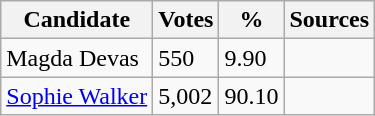<table class="wikitable">
<tr>
<th>Candidate</th>
<th>Votes</th>
<th>%</th>
<th>Sources</th>
</tr>
<tr>
<td>Magda Devas</td>
<td>550</td>
<td>9.90</td>
<td></td>
</tr>
<tr>
<td><a href='#'>Sophie Walker</a></td>
<td>5,002</td>
<td>90.10</td>
<td></td>
</tr>
</table>
